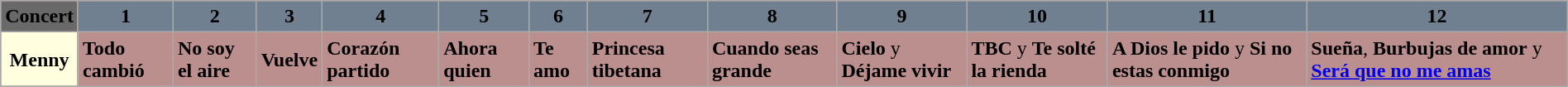<table class="wikitable" style="background:RosyBrown; width:100%;">
<tr>
<th style="background:Dimgrey;">Concert</th>
<th style="background:Slategrey;">1</th>
<th style="background:Slategrey;">2</th>
<th style="background:Slategrey;">3</th>
<th style="background:Slategrey;">4</th>
<th style="background:Slategrey;">5</th>
<th style="background:Slategrey;">6</th>
<th style="background:Slategrey;">7</th>
<th style="background:Slategrey;">8</th>
<th style="background:Slategrey;">9</th>
<th style="background:Slategrey;">10</th>
<th style="background:Slategrey;">11</th>
<th style="background:Slategrey;">12</th>
</tr>
<tr>
<th style="background:LightYellow;">Menny</th>
<td><strong>Todo cambió</strong></td>
<td><strong>No soy el aire</strong></td>
<td><strong>Vuelve</strong></td>
<td><strong>Corazón partido</strong></td>
<td><strong>Ahora quien</strong></td>
<td><strong>Te amo</strong></td>
<td><strong>Princesa tibetana</strong></td>
<td><strong>Cuando seas grande</strong></td>
<td><strong>Cielo</strong> y <strong>Déjame vivir</strong></td>
<td><strong>TBC</strong> y <strong>Te solté la rienda</strong></td>
<td><strong>A Dios le pido</strong> y <strong>Si no estas conmigo</strong></td>
<td><strong>Sueña</strong>, <strong>Burbujas de amor</strong> y <strong><a href='#'>Será que no me amas</a></strong></td>
</tr>
</table>
